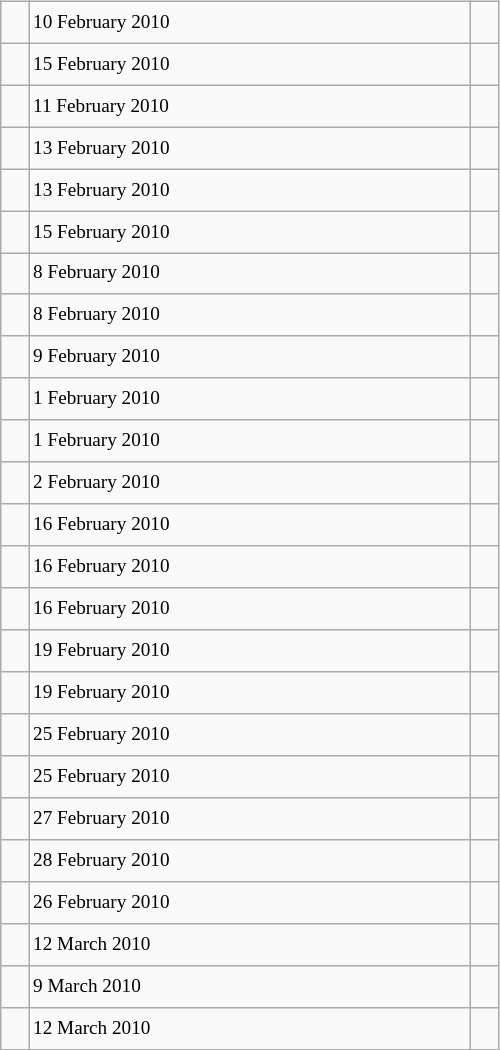<table class="wikitable" style="font-size: 80%; float: left; width: 26em; margin-right: 1em; height: 700px">
<tr>
<td></td>
<td>10 February 2010</td>
<td></td>
</tr>
<tr>
<td></td>
<td>15 February 2010</td>
<td></td>
</tr>
<tr>
<td></td>
<td>11 February 2010</td>
<td></td>
</tr>
<tr>
<td></td>
<td>13 February 2010</td>
<td></td>
</tr>
<tr>
<td></td>
<td>13 February 2010</td>
<td></td>
</tr>
<tr>
<td></td>
<td>15 February 2010</td>
<td></td>
</tr>
<tr>
<td></td>
<td>8 February 2010</td>
<td></td>
</tr>
<tr>
<td></td>
<td>8 February 2010</td>
<td></td>
</tr>
<tr>
<td></td>
<td>9 February 2010</td>
<td></td>
</tr>
<tr>
<td></td>
<td>1 February 2010</td>
<td></td>
</tr>
<tr>
<td></td>
<td>1 February 2010</td>
<td></td>
</tr>
<tr>
<td></td>
<td>2 February 2010</td>
<td></td>
</tr>
<tr>
<td></td>
<td>16 February 2010</td>
<td></td>
</tr>
<tr>
<td></td>
<td>16 February 2010</td>
<td></td>
</tr>
<tr>
<td></td>
<td>16 February 2010</td>
<td></td>
</tr>
<tr>
<td></td>
<td>19 February 2010</td>
<td></td>
</tr>
<tr>
<td></td>
<td>19 February 2010</td>
<td></td>
</tr>
<tr>
<td></td>
<td>25 February 2010</td>
<td></td>
</tr>
<tr>
<td></td>
<td>25 February 2010</td>
<td></td>
</tr>
<tr>
<td></td>
<td>27 February 2010</td>
<td></td>
</tr>
<tr>
<td></td>
<td>28 February 2010</td>
<td></td>
</tr>
<tr>
<td></td>
<td>26 February 2010</td>
<td></td>
</tr>
<tr>
<td></td>
<td>12 March 2010</td>
<td></td>
</tr>
<tr>
<td></td>
<td>9 March 2010</td>
<td></td>
</tr>
<tr>
<td></td>
<td>12 March 2010</td>
<td></td>
</tr>
</table>
